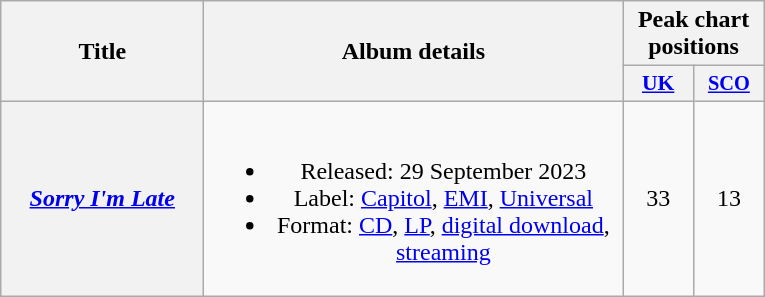<table class="wikitable plainrowheaders" style="text-align:center;">
<tr>
<th scope="col" rowspan="2" style="width:8em;">Title</th>
<th scope="col" rowspan="2" style="width:17em;">Album details</th>
<th scope="col" colspan="2">Peak chart positions</th>
</tr>
<tr>
<th scope="col" style="width:2.8em;font-size:90%;"><a href='#'>UK</a><br></th>
<th scope="col" style="width:3em;font-size:85%;"><a href='#'>SCO</a><br></th>
</tr>
<tr>
<th scope="row"><em><a href='#'>Sorry I'm Late</a></em></th>
<td><br><ul><li>Released: 29 September 2023</li><li>Label: <a href='#'>Capitol</a>, <a href='#'>EMI</a>, <a href='#'>Universal</a></li><li>Format: <a href='#'>CD</a>, <a href='#'>LP</a>, <a href='#'>digital download</a>, <a href='#'>streaming</a></li></ul></td>
<td>33</td>
<td>13</td>
</tr>
</table>
